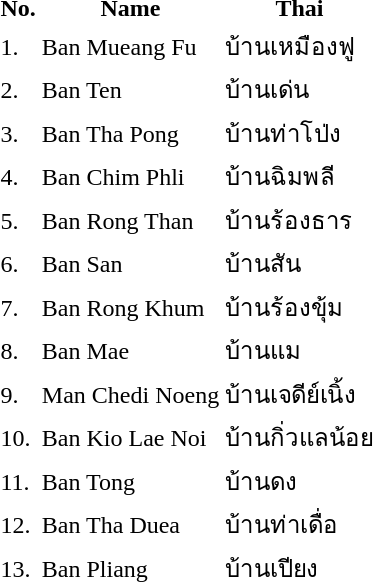<table>
<tr>
<th>No.</th>
<th>Name</th>
<th>Thai</th>
</tr>
<tr>
<td>1.</td>
<td>Ban Mueang Fu</td>
<td>บ้านเหมืองฟู</td>
</tr>
<tr>
<td>2.</td>
<td>Ban Ten</td>
<td>บ้านเด่น</td>
</tr>
<tr>
<td>3.</td>
<td>Ban Tha Pong</td>
<td>บ้านท่าโป่ง</td>
</tr>
<tr>
<td>4.</td>
<td>Ban Chim Phli</td>
<td>บ้านฉิมพลี</td>
</tr>
<tr>
<td>5.</td>
<td>Ban Rong Than</td>
<td>บ้านร้องธาร</td>
</tr>
<tr>
<td>6.</td>
<td>Ban San</td>
<td>บ้านสัน</td>
</tr>
<tr>
<td>7.</td>
<td>Ban Rong Khum</td>
<td>บ้านร้องขุ้ม</td>
</tr>
<tr>
<td>8.</td>
<td>Ban Mae</td>
<td>บ้านแม</td>
</tr>
<tr>
<td>9.</td>
<td>Man Chedi Noeng</td>
<td>บ้านเจดีย์เนิ้ง</td>
</tr>
<tr>
<td>10.</td>
<td>Ban Kio Lae Noi</td>
<td>บ้านกิ่วแลน้อย</td>
</tr>
<tr>
<td>11.</td>
<td>Ban Tong</td>
<td>บ้านดง</td>
</tr>
<tr>
<td>12.</td>
<td>Ban Tha Duea</td>
<td>บ้านท่าเดื่อ</td>
</tr>
<tr>
<td>13.</td>
<td>Ban Pliang</td>
<td>บ้านเปียง</td>
</tr>
</table>
